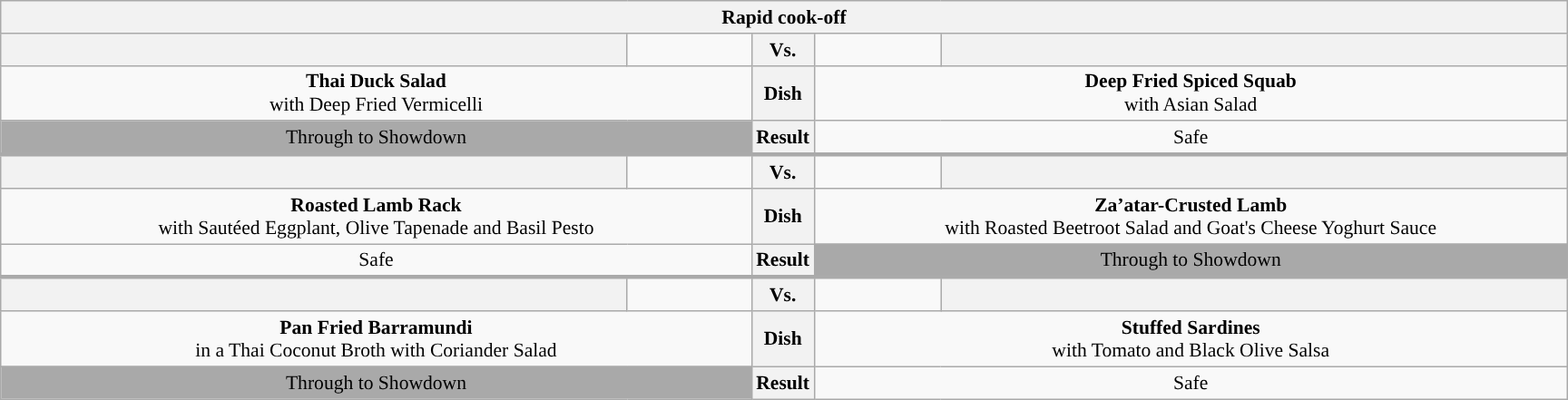<table class="wikitable plainrowheaders" style="margin:1em auto; text-align:center; font-size:90%; width:80em;">
<tr>
<th colspan="5" >Rapid cook-off</th>
</tr>
<tr>
<th style="width:40%;"></th>
<td></td>
<th>Vs.</th>
<td></td>
<th style="width:40%;"></th>
</tr>
<tr>
<td colspan="2"><strong>Thai Duck Salad</strong><br>with Deep Fried Vermicelli</td>
<th>Dish</th>
<td colspan="2"><strong>Deep Fried Spiced Squab</strong><br>with Asian Salad</td>
</tr>
<tr>
<td colspan="2" style="background:#A9A9A9">Through to Showdown</td>
<th>Result</th>
<td colspan="2">Safe</td>
</tr>
<tr style="border-top:3px solid #aaa;">
<th style="width:40%;"></th>
<td></td>
<th>Vs.</th>
<td></td>
<th style="width:40%;"></th>
</tr>
<tr>
<td colspan="2"><strong>Roasted Lamb Rack</strong><br>with Sautéed Eggplant, Olive Tapenade and Basil Pesto</td>
<th>Dish</th>
<td colspan="2"><strong>Za’atar-Crusted Lamb</strong><br>with Roasted Beetroot Salad and Goat's Cheese Yoghurt Sauce</td>
</tr>
<tr>
<td colspan="2">Safe</td>
<th>Result</th>
<td colspan="2" style="background:#A9A9A9">Through to Showdown</td>
</tr>
<tr style="border-top:3px solid #aaa;">
<th style="width:40%;"></th>
<td></td>
<th>Vs.</th>
<td></td>
<th style="width:40%;"></th>
</tr>
<tr>
<td colspan="2"><strong>Pan Fried Barramundi</strong><br>in a Thai Coconut Broth with Coriander Salad</td>
<th>Dish</th>
<td colspan="2"><strong>Stuffed Sardines</strong><br>with Tomato and Black Olive Salsa</td>
</tr>
<tr>
<td colspan="2" style="background:#A9A9A9">Through to Showdown</td>
<th>Result</th>
<td colspan="2">Safe</td>
</tr>
</table>
